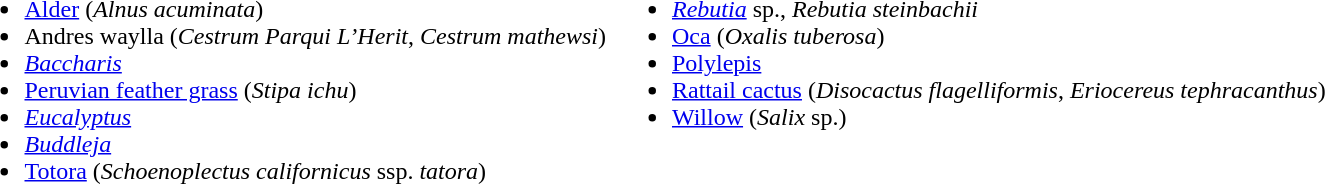<table>
<tr valign="top">
<td><br><ul><li><a href='#'>Alder</a> (<em>Alnus acuminata</em>)</li><li>Andres waylla (<em>Cestrum Parqui L’Herit</em>, <em>Cestrum mathewsi</em>)</li><li><em><a href='#'>Baccharis</a></em></li><li><a href='#'>Peruvian feather grass</a> (<em>Stipa ichu</em>)</li><li><em><a href='#'>Eucalyptus</a></em></li><li><em><a href='#'>Buddleja</a></em></li><li><a href='#'>Totora</a> (<em>Schoenoplectus californicus</em> ssp. <em>tatora</em>)</li></ul></td>
<td><br><ul><li><em><a href='#'>Rebutia</a></em> sp., <em>Rebutia steinbachii</em></li><li><a href='#'>Oca</a> (<em>Oxalis tuberosa</em>)</li><li><a href='#'>Polylepis</a></li><li><a href='#'>Rattail cactus</a> (<em>Disocactus flagelliformis</em>, <em>Eriocereus tephracanthus</em>)</li><li><a href='#'>Willow</a> (<em>Salix</em> sp.)</li></ul></td>
</tr>
<tr>
</tr>
</table>
